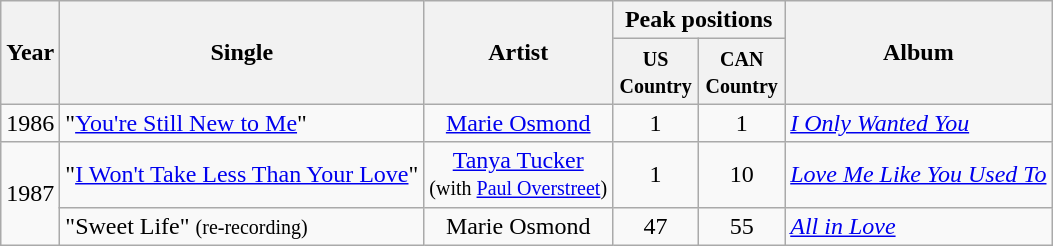<table class="wikitable">
<tr>
<th rowspan=2>Year</th>
<th rowspan=2>Single</th>
<th rowspan=2>Artist</th>
<th colspan=2>Peak positions</th>
<th rowspan=2>Album</th>
</tr>
<tr>
<th width=50><small>US Country</small></th>
<th width=50><small>CAN Country</small></th>
</tr>
<tr>
<td>1986</td>
<td>"<a href='#'>You're Still New to Me</a>"</td>
<td style="text-align:center;"><a href='#'>Marie Osmond</a></td>
<td style="text-align:center;">1</td>
<td style="text-align:center;">1</td>
<td><em><a href='#'>I Only Wanted You</a></em></td>
</tr>
<tr>
<td rowspan="2">1987</td>
<td>"<a href='#'>I Won't Take Less Than Your Love</a>"</td>
<td style="text-align:center;"><a href='#'>Tanya Tucker</a><br><small>(with <a href='#'>Paul Overstreet</a>)</small></td>
<td style="text-align:center;">1</td>
<td style="text-align:center;">10</td>
<td><em><a href='#'>Love Me Like You Used To</a></em></td>
</tr>
<tr>
<td>"Sweet Life" <small>(re-recording)</small></td>
<td style="text-align:center;">Marie Osmond</td>
<td style="text-align:center;">47</td>
<td style="text-align:center;">55</td>
<td><em><a href='#'>All in Love</a></em></td>
</tr>
</table>
